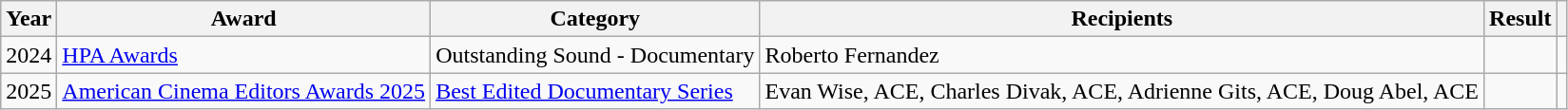<table class="wikitable">
<tr>
<th>Year</th>
<th>Award</th>
<th>Category</th>
<th>Recipients</th>
<th>Result</th>
<th></th>
</tr>
<tr>
<td>2024</td>
<td><a href='#'>HPA Awards</a></td>
<td>Outstanding Sound - Documentary</td>
<td>Roberto Fernandez</td>
<td></td>
<td align=center></td>
</tr>
<tr>
<td>2025</td>
<td><a href='#'>American Cinema Editors Awards 2025</a></td>
<td><a href='#'>Best Edited Documentary Series</a></td>
<td>Evan Wise, ACE, Charles Divak, ACE, Adrienne Gits, ACE, Doug Abel, ACE</td>
<td></td>
<td align=center></td>
</tr>
</table>
